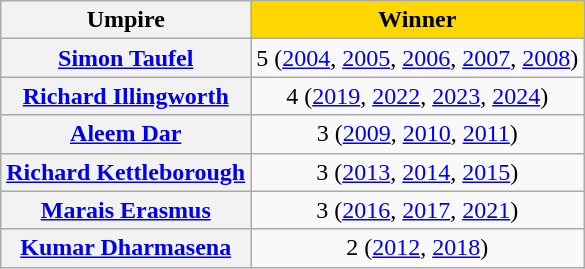<table class="sortable plainrowheaders wikitable">
<tr>
<th scope="col">Umpire</th>
<th scope=col style="background-color: gold">Winner</th>
</tr>
<tr>
<th align="left" scope="row"> <a href='#'>Simon Taufel</a></th>
<td style="text-align: center">5 (<a href='#'>2004</a>, <a href='#'>2005</a>, <a href='#'>2006</a>, <a href='#'>2007</a>, <a href='#'>2008</a>)</td>
</tr>
<tr>
<th align="left" scope="row"> <a href='#'>Richard Illingworth</a></th>
<td style="text-align: center">4 (<a href='#'>2019</a>, <a href='#'>2022</a>, <a href='#'>2023</a>, <a href='#'>2024</a>)</td>
</tr>
<tr>
<th align="left" scope="row"> <a href='#'>Aleem Dar</a></th>
<td style="text-align: center">3 (<a href='#'>2009</a>, <a href='#'>2010</a>, <a href='#'>2011</a>)</td>
</tr>
<tr>
<th align="left" scope="row"> <a href='#'>Richard Kettleborough</a></th>
<td style="text-align: center">3 (<a href='#'>2013</a>, <a href='#'>2014</a>, <a href='#'>2015</a>)</td>
</tr>
<tr>
<th align="left" scope="row"> <a href='#'>Marais Erasmus</a></th>
<td style="text-align: center">3 (<a href='#'>2016</a>, <a href='#'>2017</a>, <a href='#'>2021</a>)</td>
</tr>
<tr>
<th align="left" scope="row"> <a href='#'>Kumar Dharmasena</a></th>
<td style="text-align: center">2 (<a href='#'>2012</a>, <a href='#'>2018</a>)</td>
</tr>
</table>
